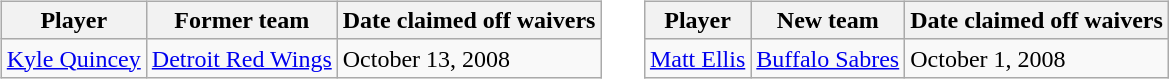<table cellspacing="10">
<tr>
<td valign="top"><br><table class="wikitable">
<tr>
<th>Player</th>
<th>Former team</th>
<th>Date claimed off waivers</th>
</tr>
<tr>
<td><a href='#'>Kyle Quincey</a></td>
<td><a href='#'>Detroit Red Wings</a></td>
<td>October 13, 2008</td>
</tr>
</table>
</td>
<td valign="top"><br><table class="wikitable">
<tr>
<th>Player</th>
<th>New team</th>
<th>Date claimed off waivers</th>
</tr>
<tr>
<td><a href='#'>Matt Ellis</a></td>
<td><a href='#'>Buffalo Sabres</a></td>
<td>October 1, 2008</td>
</tr>
</table>
</td>
</tr>
</table>
